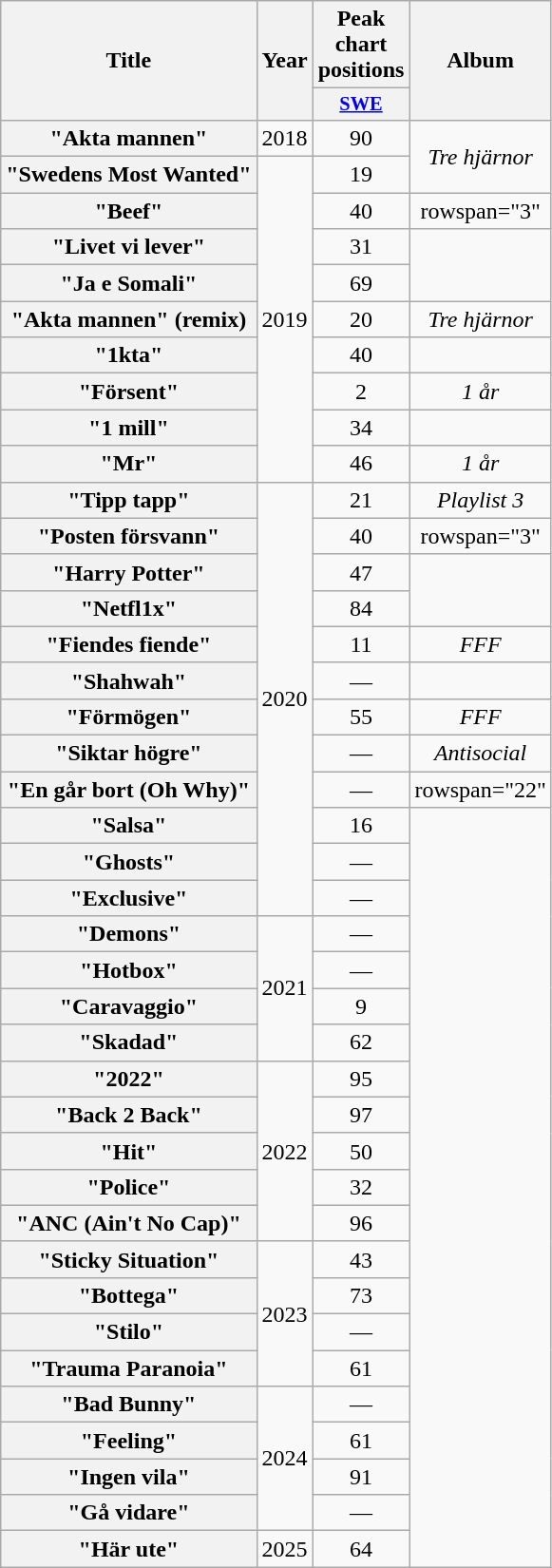<table class="wikitable plainrowheaders" style="text-align:center;">
<tr>
<th scope="col" rowspan="2">Title</th>
<th scope="col" rowspan="2">Year</th>
<th scope="col" colspan="1">Peak chart positions</th>
<th scope="col" rowspan="2">Album</th>
</tr>
<tr>
<th scope="col" style="width:3em;font-size:85%;"><a href='#'>SWE</a><br></th>
</tr>
<tr>
<th scope="row">"Akta mannen"</th>
<td>2018</td>
<td>90<br></td>
<td rowspan="2"><em>Tre hjärnor</em></td>
</tr>
<tr>
<th scope="row">"Swedens Most Wanted"</th>
<td rowspan="9">2019</td>
<td>19</td>
</tr>
<tr>
<th scope="row">"Beef"<br></th>
<td>40</td>
<td>rowspan="3" </td>
</tr>
<tr>
<th scope="row">"Livet vi lever"<br></th>
<td>31</td>
</tr>
<tr>
<th scope="row">"Ja e Somali"<br></th>
<td>69</td>
</tr>
<tr>
<th scope="row">"Akta mannen" (remix)<br></th>
<td>20</td>
<td><em>Tre hjärnor</em></td>
</tr>
<tr>
<th scope="row">"1kta"<br></th>
<td>40</td>
<td></td>
</tr>
<tr>
<th scope="row">"Försent"<br></th>
<td>2</td>
<td><em>1 år</em></td>
</tr>
<tr>
<th scope="row">"1 mill"<br></th>
<td>34</td>
<td></td>
</tr>
<tr>
<th scope="row">"Mr"<br></th>
<td>46</td>
<td><em>1 år</em></td>
</tr>
<tr>
<th scope="row">"Tipp tapp"<br></th>
<td rowspan="12">2020</td>
<td>21</td>
<td><em>Playlist 3</em></td>
</tr>
<tr>
<th scope="row">"Posten försvann"</th>
<td>40</td>
<td>rowspan="3" </td>
</tr>
<tr>
<th scope="row">"Harry Potter"</th>
<td>47</td>
</tr>
<tr>
<th scope="row">"Netfl1x"<br></th>
<td>84</td>
</tr>
<tr>
<th scope="row">"Fiendes fiende"<br></th>
<td>11</td>
<td><em>FFF</em></td>
</tr>
<tr>
<th scope="row">"Shahwah"<br></th>
<td>—</td>
<td></td>
</tr>
<tr>
<th scope="row">"Förmögen"</th>
<td>55</td>
<td><em>FFF</em></td>
</tr>
<tr>
<th scope="row">"Siktar högre"<br></th>
<td>—</td>
<td><em>Antisocial</em></td>
</tr>
<tr>
<th scope="row">"En går bort (Oh Why)"</th>
<td>—</td>
<td>rowspan="22" </td>
</tr>
<tr>
<th scope="row">"Salsa"<br></th>
<td>16</td>
</tr>
<tr>
<th scope="row">"Ghosts"<br></th>
<td>—</td>
</tr>
<tr>
<th scope="row">"Exclusive"<br></th>
<td>—</td>
</tr>
<tr>
<th scope="row">"Demons"</th>
<td rowspan="4">2021</td>
<td>—</td>
</tr>
<tr>
<th scope="row">"Hotbox"<br></th>
<td>—</td>
</tr>
<tr>
<th scope="row">"Caravaggio"</th>
<td>9<br></td>
</tr>
<tr>
<th scope="row">"Skadad"</th>
<td>62<br></td>
</tr>
<tr>
<th scope="row">"2022"</th>
<td rowspan="5">2022</td>
<td>95<br></td>
</tr>
<tr>
<th scope="row">"Back 2 Back"</th>
<td>97</td>
</tr>
<tr>
<th scope="row">"Hit"</th>
<td>50</td>
</tr>
<tr>
<th scope="row">"Police"</th>
<td>32</td>
</tr>
<tr>
<th scope="row">"ANC (Ain't No Cap)"<br></th>
<td>96<br></td>
</tr>
<tr>
<th scope="row">"Sticky Situation"<br></th>
<td rowspan="4">2023</td>
<td>43<br></td>
</tr>
<tr>
<th scope="row">"Bottega"</th>
<td>73<br></td>
</tr>
<tr>
<th scope="row">"Stilo"</th>
<td>—</td>
</tr>
<tr>
<th scope="row">"Trauma Paranoia"<br></th>
<td>61<br></td>
</tr>
<tr>
<th scope="row">"Bad Bunny"<br></th>
<td rowspan="4">2024</td>
<td>—</td>
</tr>
<tr>
<th scope="row">"Feeling"<br></th>
<td>61<br></td>
</tr>
<tr>
<th scope="row">"Ingen vila"</th>
<td>91<br></td>
</tr>
<tr>
<th scope="row">"Gå vidare"</th>
<td>—</td>
</tr>
<tr>
<th scope="row">"Här ute"<br></th>
<td>2025</td>
<td>64<br></td>
</tr>
</table>
